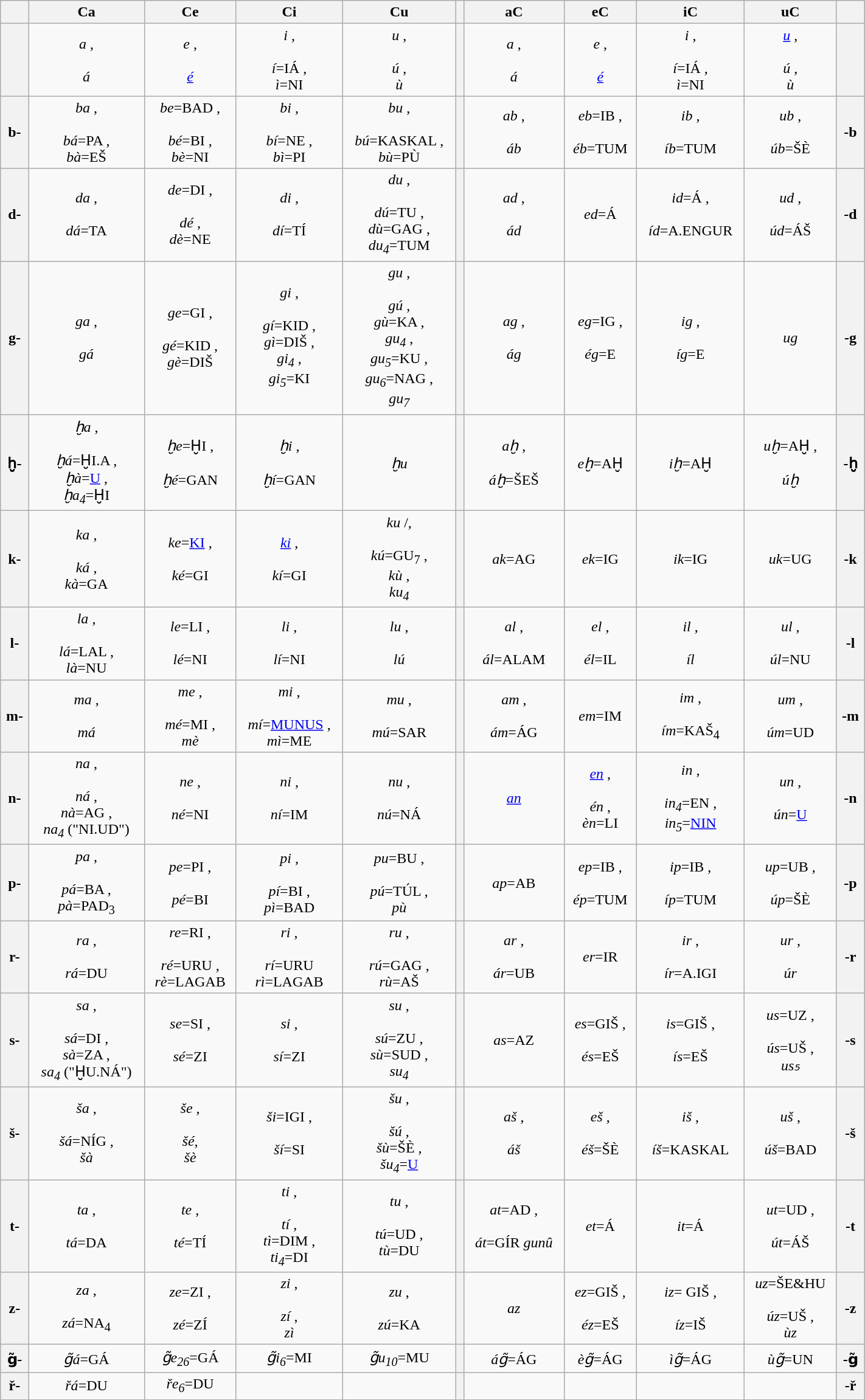<table class="wikitable" style="margin:1em auto; width:75%;">
<tr>
<th></th>
<th>Ca</th>
<th>Ce</th>
<th>Ci</th>
<th>Cu</th>
<th></th>
<th>aC</th>
<th>eC</th>
<th>iC</th>
<th>uC</th>
<th></th>
</tr>
<tr style="text-align:center">
<th></th>
<td><em>a</em> ,<br><br><em>á</em> </td>
<td><em>e</em> ,<br><br><em><a href='#'>é</a></em> </td>
<td><em>i</em> ,<br><br><em>í</em>=IÁ ,<br>
<em>ì</em>=NI </td>
<td><em>u</em> ,<br><br><em>ú</em> ,<br>
<em>ù</em> </td>
<th></th>
<td><em>a</em> ,<br><br><em>á</em> </td>
<td><em>e</em> ,<br><br><em><a href='#'>é</a></em> </td>
<td><em>i</em> ,<br><br><em>í</em>=IÁ ,<br>
<em>ì</em>=NI </td>
<td><em><a href='#'>u</a></em> ,<br><br><em>ú</em> ,<br>
<em>ù</em> </td>
<th></th>
</tr>
<tr style="text-align:center">
<th>b-</th>
<td><em>ba</em> ,<br><br><em>bá</em>=PA ,<br>
<em>bà</em>=EŠ </td>
<td><em>be</em>=BAD ,<br><br><em>bé</em>=BI ,<br>
<em>bè</em>=NI </td>
<td><em>bi</em> ,<br><br><em>bí</em>=NE ,<br>
<em>bì</em>=PI </td>
<td><em>bu</em> ,<br><br><em>bú</em>=KASKAL ,<br>
<em>bù</em>=PÙ </td>
<th></th>
<td><em>ab</em> ,<br><br><em>áb</em> </td>
<td><em>eb</em>=IB ,<br><br><em>éb</em>=TUM </td>
<td><em>ib</em> ,<br><br><em>íb</em>=TUM </td>
<td><em>ub</em> ,<br><br><em>úb</em>=ŠÈ </td>
<th>-b</th>
</tr>
<tr style="text-align:center">
<th>d-</th>
<td><em>da</em> ,<br><br><em>dá</em>=TA </td>
<td><em>de</em>=DI ,<br><br><em>dé</em> ,<br>
<em>dè</em>=NE </td>
<td><em>di</em> ,<br><br><em>dí</em>=TÍ </td>
<td><em>du</em> ,<br><br><em>dú</em>=TU ,<br>
<em>dù</em>=GAG ,<br>
<em>du<sub>4</sub></em>=TUM </td>
<th></th>
<td><em>ad</em> ,<br><br><em>ád</em> </td>
<td><em>ed</em>=Á </td>
<td><em>id</em>=Á ,<br><br><em>íd</em>=A.ENGUR </td>
<td><em>ud</em> ,<br><br><em>úd</em>=ÁŠ </td>
<th>-d</th>
</tr>
<tr style="text-align:center">
<th>g-</th>
<td><em>ga</em> ,<br><br><em>gá</em> </td>
<td><em>ge</em>=GI ,<br><br><em>gé</em>=KID ,<br>
<em>gè</em>=DIŠ </td>
<td><em>gi</em> ,<br><br><em>gí</em>=KID ,<br>
<em>gì</em>=DIŠ ,<br>
<em>gi<sub>4</sub></em> ,<br>
<em>gi<sub>5</sub></em>=KI </td>
<td><em>gu</em> ,<br><br><em>gú</em> ,<br>
<em>gù</em>=KA ,<br>
<em>gu<sub>4</sub></em> ,<br>
<em>gu<sub>5</sub></em>=KU ,<br>
<em>gu<sub>6</sub></em>=NAG ,<br>
<em>gu<sub>7</sub></em> </td>
<th></th>
<td><em>ag</em> ,<br><br><em>ág</em> </td>
<td><em>eg</em>=IG ,<br><br><em>ég</em>=E </td>
<td><em>ig</em> ,<br><br><em>íg</em>=E </td>
<td><em>ug</em> </td>
<th>-g</th>
</tr>
<tr style="text-align:center">
<th>ḫ-</th>
<td><em>ḫa</em> ,<br><br><em>ḫá</em>=ḪI.A ,<br>
<em>ḫà</em>=<a href='#'>U</a> ,<br>
<em>ḫa<sub>4</sub></em>=ḪI </td>
<td><em>ḫe</em>=ḪI ,<br><br><em>ḫé</em>=GAN </td>
<td><em>ḫi</em> ,<br><br><em>ḫí</em>=GAN </td>
<td><em>ḫu</em> </td>
<th></th>
<td><em>aḫ</em> ,<br><br><em>áḫ</em>=ŠEŠ </td>
<td><em>eḫ</em>=AḪ </td>
<td><em>iḫ</em>=AḪ </td>
<td><em>uḫ</em>=AḪ ,<br><br><em>úḫ</em> </td>
<th>-ḫ</th>
</tr>
<tr style="text-align:center">
<th>k-</th>
<td><em>ka</em> ,<br><br><em>ká</em> ,<br>
<em>kà</em>=GA </td>
<td><em>ke</em>=<a href='#'>KI</a> ,<br><br><em>ké</em>=GI </td>
<td><em><a href='#'>ki</a></em> ,<br><br><em>kí</em>=GI </td>
<td><em>ku</em> /,<br><br><em>kú</em>=GU<sub>7</sub> ,<br>
<em>kù</em> ,<br>
<em>ku<sub>4</sub></em> </td>
<th></th>
<td><em>ak</em>=AG </td>
<td><em>ek</em>=IG </td>
<td><em>ik</em>=IG </td>
<td><em>uk</em>=UG </td>
<th>-k</th>
</tr>
<tr style="text-align:center">
<th>l-</th>
<td><em>la</em> ,<br><br><em>lá</em>=LAL ,<br>
<em>là</em>=NU </td>
<td><em>le</em>=LI ,<br><br><em>lé</em>=NI </td>
<td><em>li</em> ,<br><br><em>lí</em>=NI </td>
<td><em>lu</em> ,<br><br><em>lú</em> </td>
<th></th>
<td><em>al</em> ,<br><br><em>ál</em>=ALAM </td>
<td><em>el</em> ,<br><br><em>él</em>=IL </td>
<td><em>il</em> ,<br><br><em>íl</em> </td>
<td><em>ul</em> ,<br><br><em>úl</em>=NU </td>
<th>-l</th>
</tr>
<tr style="text-align:center">
<th>m-</th>
<td><em>ma</em> ,<br><br><em>má</em> </td>
<td><em>me</em> ,<br><br><em>mé</em>=MI ,<br>
<em>mè</em> </td>
<td><em>mi</em> ,<br><br><em>mí</em>=<a href='#'>MUNUS</a> ,<br>
<em>mì</em>=ME </td>
<td><em>mu</em> ,<br><br><em>mú</em>=SAR </td>
<th></th>
<td><em>am</em> ,<br><br><em>ám</em>=ÁG </td>
<td><em>em</em>=IM </td>
<td><em>im</em> ,<br><br><em>ím</em>=KAŠ<sub>4</sub> </td>
<td><em>um</em> ,<br><br><em>úm</em>=UD </td>
<th>-m</th>
</tr>
<tr style="text-align:center">
<th>n-</th>
<td><em>na</em> ,<br><br><em>ná</em> ,<br>
<em>nà</em>=AG ,<br>
<em>na<sub>4</sub></em> ("NI.UD") </td>
<td><em>ne</em> ,<br><br><em>né</em>=NI </td>
<td><em>ni</em> ,<br><br><em>ní</em>=IM </td>
<td><em>nu</em> ,<br><br><em>nú</em>=NÁ </td>
<th></th>
<td><em><a href='#'>an</a></em> </td>
<td><em><a href='#'>en</a></em> ,<br><br><em>én</em> ,<br>
<em>èn</em>=LI </td>
<td><em>in</em> ,<br><br><em>in<sub>4</sub></em>=EN ,<br>
<em>in<sub>5</sub></em>=<a href='#'>NIN</a> </td>
<td><em>un</em> ,<br><br><em>ún</em>=<a href='#'>U</a> </td>
<th>-n</th>
</tr>
<tr style="text-align:center">
<th>p-</th>
<td><em>pa</em> ,<br><br><em>pá</em>=BA ,<br>
<em>pà</em>=PAD<sub>3</sub> </td>
<td><em>pe</em>=PI ,<br><br><em>pé</em>=BI </td>
<td><em>pi</em> ,<br><br><em>pí</em>=BI ,<br>
<em>pì</em>=BAD </td>
<td><em>pu</em>=BU ,<br><br><em>pú</em>=TÚL ,<br>
<em>pù</em> </td>
<th></th>
<td><em>ap</em>=AB </td>
<td><em>ep</em>=IB , <br><br><em>ép</em>=TUM </td>
<td><em>ip</em>=IB ,<br><br><em>íp</em>=TUM </td>
<td><em>up</em>=UB ,<br><br><em>úp</em>=ŠÈ </td>
<th>-p</th>
</tr>
<tr style="text-align:center">
<th>r-</th>
<td><em>ra</em> ,<br><br><em>rá</em>=DU </td>
<td><em>re</em>=RI ,<br><br><em>ré</em>=URU ,<br>
<em>rè</em>=LAGAB </td>
<td><em>ri</em> ,<br><br><em>rí</em>=URU <br>
<em>rì</em>=LAGAB </td>
<td><em>ru</em> ,<br><br><em>rú</em>=GAG ,<br>
<em>rù</em>=AŠ </td>
<th></th>
<td><em>ar</em> ,<br><br><em>ár</em>=UB </td>
<td><em>er</em>=IR </td>
<td><em>ir</em> ,<br><br><em>ír</em>=A.IGI </td>
<td><em>ur</em> ,<br><br><em>úr</em> </td>
<th>-r</th>
</tr>
<tr style="text-align:center">
<th>s-</th>
<td><em>sa</em> ,<br><br><em>sá</em>=DI ,<br>
<em>sà</em>=ZA ,<br>
<em>sa<sub>4</sub></em> ("ḪU.NÁ") </td>
<td><em>se</em>=SI ,<br><br><em>sé</em>=ZI </td>
<td><em>si</em> ,<br><br><em>sí</em>=ZI </td>
<td><em>su</em> ,<br><br><em>sú</em>=ZU ,<br>
<em>sù</em>=SUD ,<br>
<em>su<sub>4</sub></em> </td>
<th></th>
<td><em>as</em>=AZ </td>
<td><em>es</em>=GIŠ ,<br><br><em>és</em>=EŠ </td>
<td><em>is</em>=GIŠ ,<br><br><em>ís</em>=EŠ </td>
<td><em>us</em>=UZ ,<br><br><em>ús</em>=UŠ ,<br>
<em>us₅</em> </td>
<th>-s</th>
</tr>
<tr style="text-align:center">
<th>š-</th>
<td><em>ša</em> ,<br><br><em>šá</em>=NÍG ,<br>
<em>šà</em> </td>
<td><em>še</em> ,<br><br><em>šé</em>, <br>
<em>šè</em> </td>
<td><em>ši</em>=IGI ,<br><br><em>ší</em>=SI </td>
<td><em>šu</em> ,<br><br><em>šú</em> ,<br>
<em>šù</em>=ŠÈ ,<br>
<em>šu<sub>4</sub></em>=<a href='#'>U</a> </td>
<th></th>
<td><em>aš</em> ,<br><br><em>áš</em> </td>
<td><em>eš</em> ,<br><br><em>éš</em>=ŠÈ </td>
<td><em>iš</em> ,<br><br><em>íš</em>=KASKAL </td>
<td><em>uš</em> ,<br><br><em>úš</em>=BAD </td>
<th>-š</th>
</tr>
<tr style="text-align:center">
<th>t-</th>
<td><em>ta</em> ,<br><br><em>tá</em>=DA </td>
<td><em>te</em> ,<br><br><em>té</em>=TÍ </td>
<td><em>ti</em> ,<br><br><em>tí</em> ,<br>
<em>tì</em>=DIM ,<br>
<em>ti<sub>4</sub></em>=DI </td>
<td><em>tu</em> ,<br><br><em>tú</em>=UD ,<br>
<em>tù</em>=DU </td>
<th></th>
<td><em>at</em>=AD ,<br><br><em>át</em>=GÍR <em>gunû</em> </td>
<td><em>et</em>=Á </td>
<td><em>it</em>=Á </td>
<td><em>ut</em>=UD ,<br><br><em>út</em>=ÁŠ </td>
<th>-t</th>
</tr>
<tr style="text-align:center">
<th>z-</th>
<td><em>za</em> ,<br><br><em>zá</em>=NA<sub>4</sub> </td>
<td><em>ze</em>=ZI ,<br><br><em>zé</em>=ZÍ </td>
<td><em>zi</em> ,<br><br><em>zí</em> ,<br>
<em>zì</em> </td>
<td><em>zu</em> ,<br><br><em>zú</em>=KA </td>
<th></th>
<td><em>az</em> </td>
<td><em>ez</em>=GIŠ ,<br><br><em>éz</em>=EŠ </td>
<td><em>iz</em>= GIŠ ,<br><br><em>íz</em>=IŠ </td>
<td><em>uz</em>=ŠE&HU <br><br><em>úz</em>=UŠ ,<br>
<em>ùz</em> </td>
<th>-z</th>
</tr>
<tr style="text-align:center">
<th>g̃-</th>
<td><em>g̃á</em>=GÁ </td>
<td><em>g̃e<sub>26</sub></em>=GÁ </td>
<td><em>g̃i<sub>6</sub></em>=MI </td>
<td><em>g̃u<sub>10</sub></em>=MU </td>
<th></th>
<td><em>ág̃</em>=ÁG </td>
<td><em>èg̃</em>=ÁG </td>
<td><em>ìg̃</em>=ÁG </td>
<td><em>ùg̃</em>=UN </td>
<th>-g̃</th>
</tr>
<tr style="text-align:center">
<th>ř-</th>
<td><em>řá</em>=DU </td>
<td><em>ře<sub>6</sub></em>=DU </td>
<td></td>
<td></td>
<th></th>
<td></td>
<td></td>
<td></td>
<td></td>
<th>-ř</th>
</tr>
</table>
